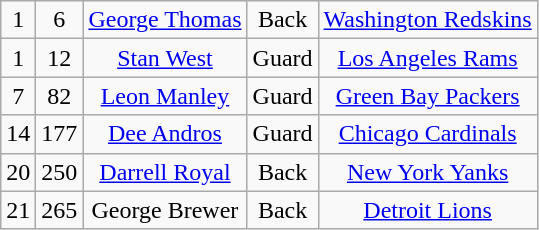<table class="wikitable" style="text-align:center">
<tr>
<td>1</td>
<td>6</td>
<td><a href='#'>George Thomas</a></td>
<td>Back</td>
<td><a href='#'>Washington Redskins</a></td>
</tr>
<tr>
<td>1</td>
<td>12</td>
<td><a href='#'>Stan West</a></td>
<td>Guard</td>
<td><a href='#'>Los Angeles Rams</a></td>
</tr>
<tr>
<td>7</td>
<td>82</td>
<td><a href='#'>Leon Manley</a></td>
<td>Guard</td>
<td><a href='#'>Green Bay Packers</a></td>
</tr>
<tr>
<td>14</td>
<td>177</td>
<td><a href='#'>Dee Andros</a></td>
<td>Guard</td>
<td><a href='#'>Chicago Cardinals</a></td>
</tr>
<tr>
<td>20</td>
<td>250</td>
<td><a href='#'>Darrell Royal</a></td>
<td>Back</td>
<td><a href='#'>New York Yanks</a></td>
</tr>
<tr>
<td>21</td>
<td>265</td>
<td>George Brewer</td>
<td>Back</td>
<td><a href='#'>Detroit Lions</a></td>
</tr>
</table>
